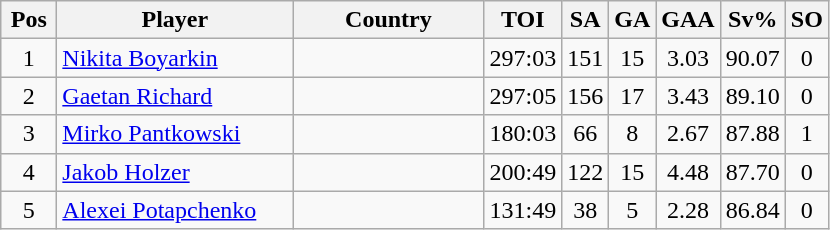<table class="wikitable sortable" style="text-align: center;">
<tr>
<th width=30>Pos</th>
<th width=150>Player</th>
<th width=120>Country</th>
<th width=20>TOI</th>
<th width=20>SA</th>
<th width=20>GA</th>
<th width=20>GAA</th>
<th width=20>Sv%</th>
<th width=20>SO</th>
</tr>
<tr>
<td>1</td>
<td align=left><a href='#'>Nikita Boyarkin</a></td>
<td align=left></td>
<td>297:03</td>
<td>151</td>
<td>15</td>
<td>3.03</td>
<td>90.07</td>
<td>0</td>
</tr>
<tr>
<td>2</td>
<td align=left><a href='#'>Gaetan Richard</a></td>
<td align=left></td>
<td>297:05</td>
<td>156</td>
<td>17</td>
<td>3.43</td>
<td>89.10</td>
<td>0</td>
</tr>
<tr>
<td>3</td>
<td align=left><a href='#'>Mirko Pantkowski</a></td>
<td align=left></td>
<td>180:03</td>
<td>66</td>
<td>8</td>
<td>2.67</td>
<td>87.88</td>
<td>1</td>
</tr>
<tr>
<td>4</td>
<td align=left><a href='#'>Jakob Holzer</a></td>
<td align=left></td>
<td>200:49</td>
<td>122</td>
<td>15</td>
<td>4.48</td>
<td>87.70</td>
<td>0</td>
</tr>
<tr>
<td>5</td>
<td align=left><a href='#'>Alexei Potapchenko</a></td>
<td align=left></td>
<td>131:49</td>
<td>38</td>
<td>5</td>
<td>2.28</td>
<td>86.84</td>
<td>0</td>
</tr>
</table>
